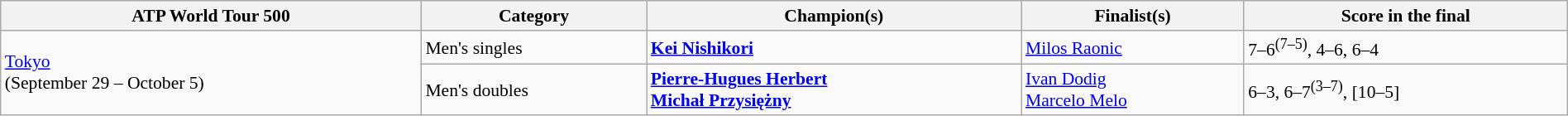<table class="wikitable"  style="font-size:90%; width:100%;">
<tr>
<th>ATP World Tour 500</th>
<th>Category</th>
<th>Champion(s)</th>
<th>Finalist(s)</th>
<th>Score in the final</th>
</tr>
<tr>
<td rowspan="2"><a href='#'>Tokyo</a><br>(September 29 – October 5)</td>
<td>Men's singles</td>
<td> <strong><a href='#'>Kei Nishikori</a></strong></td>
<td> <a href='#'>Milos Raonic</a></td>
<td>7–6<sup>(7–5)</sup>, 4–6, 6–4</td>
</tr>
<tr>
<td>Men's doubles</td>
<td> <strong><a href='#'>Pierre-Hugues Herbert</a></strong> <br> <strong><a href='#'>Michał Przysiężny</a></strong></td>
<td> <a href='#'>Ivan Dodig</a> <br> <a href='#'>Marcelo Melo</a></td>
<td>6–3, 6–7<sup>(3–7)</sup>, [10–5]</td>
</tr>
</table>
